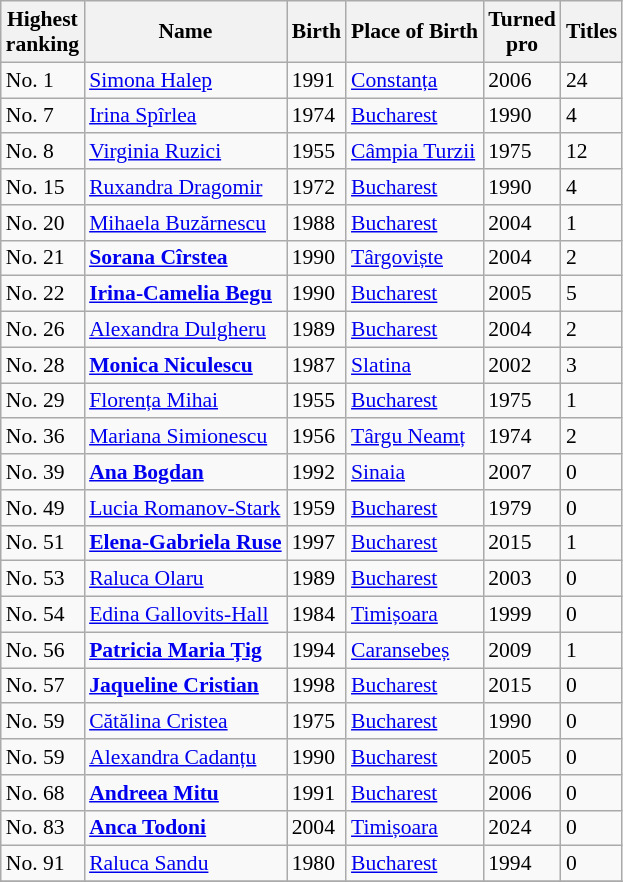<table class="sortable wikitable" style="font-size:90%">
<tr>
<th>Highest<br>ranking</th>
<th>Name</th>
<th>Birth</th>
<th>Place of Birth</th>
<th>Turned<br>pro</th>
<th>Titles</th>
</tr>
<tr>
<td>No. 1</td>
<td><a href='#'>Simona Halep</a></td>
<td>1991</td>
<td><a href='#'>Constanța</a></td>
<td>2006</td>
<td>24</td>
</tr>
<tr>
<td>No. 7</td>
<td><a href='#'>Irina Spîrlea</a></td>
<td>1974</td>
<td><a href='#'>Bucharest</a></td>
<td>1990</td>
<td>4</td>
</tr>
<tr>
<td>No. 8</td>
<td><a href='#'>Virginia Ruzici</a></td>
<td>1955</td>
<td><a href='#'>Câmpia Turzii</a></td>
<td>1975</td>
<td>12</td>
</tr>
<tr>
<td>No. 15</td>
<td><a href='#'>Ruxandra Dragomir</a></td>
<td>1972</td>
<td><a href='#'>Bucharest</a></td>
<td>1990</td>
<td>4</td>
</tr>
<tr>
<td>No. 20</td>
<td><a href='#'>Mihaela Buzărnescu</a></td>
<td>1988</td>
<td><a href='#'>Bucharest</a></td>
<td>2004</td>
<td>1</td>
</tr>
<tr>
<td>No. 21</td>
<td><strong><a href='#'>Sorana Cîrstea</a></strong></td>
<td>1990</td>
<td><a href='#'>Târgoviște</a></td>
<td>2004</td>
<td>2</td>
</tr>
<tr>
<td>No. 22</td>
<td><strong><a href='#'>Irina-Camelia Begu</a></strong></td>
<td>1990</td>
<td><a href='#'>Bucharest</a></td>
<td>2005</td>
<td>5</td>
</tr>
<tr>
<td>No. 26</td>
<td><a href='#'>Alexandra Dulgheru</a></td>
<td>1989</td>
<td><a href='#'>Bucharest</a></td>
<td>2004</td>
<td>2</td>
</tr>
<tr>
<td>No. 28</td>
<td><strong><a href='#'>Monica Niculescu</a></strong></td>
<td>1987</td>
<td><a href='#'>Slatina</a></td>
<td>2002</td>
<td>3</td>
</tr>
<tr>
<td>No. 29</td>
<td><a href='#'>Florența Mihai</a></td>
<td>1955</td>
<td><a href='#'>Bucharest</a></td>
<td>1975</td>
<td>1</td>
</tr>
<tr>
<td>No. 36</td>
<td><a href='#'>Mariana Simionescu</a></td>
<td>1956</td>
<td><a href='#'>Târgu Neamț</a></td>
<td>1974</td>
<td>2</td>
</tr>
<tr>
<td>No. 39</td>
<td><strong><a href='#'>Ana Bogdan</a></strong></td>
<td>1992</td>
<td><a href='#'>Sinaia</a></td>
<td>2007</td>
<td>0</td>
</tr>
<tr>
<td>No. 49</td>
<td><a href='#'>Lucia Romanov-Stark</a></td>
<td>1959</td>
<td><a href='#'>Bucharest</a></td>
<td>1979</td>
<td>0</td>
</tr>
<tr>
<td>No. 51</td>
<td><strong><a href='#'>Elena-Gabriela Ruse</a></strong></td>
<td>1997</td>
<td><a href='#'>Bucharest</a></td>
<td>2015</td>
<td>1</td>
</tr>
<tr>
<td>No. 53</td>
<td><a href='#'>Raluca Olaru</a></td>
<td>1989</td>
<td><a href='#'>Bucharest</a></td>
<td>2003</td>
<td>0</td>
</tr>
<tr>
<td>No. 54</td>
<td><a href='#'>Edina Gallovits-Hall</a></td>
<td>1984</td>
<td><a href='#'>Timișoara</a></td>
<td>1999</td>
<td>0</td>
</tr>
<tr>
<td>No. 56</td>
<td><strong><a href='#'>Patricia Maria Țig</a></strong></td>
<td>1994</td>
<td><a href='#'>Caransebeș</a></td>
<td>2009</td>
<td>1</td>
</tr>
<tr>
<td>No. 57</td>
<td><strong><a href='#'>Jaqueline Cristian</a></strong></td>
<td>1998</td>
<td><a href='#'>Bucharest</a></td>
<td>2015</td>
<td>0</td>
</tr>
<tr>
<td>No. 59</td>
<td><a href='#'>Cătălina Cristea</a></td>
<td>1975</td>
<td><a href='#'>Bucharest</a></td>
<td>1990</td>
<td>0</td>
</tr>
<tr>
<td>No. 59</td>
<td><a href='#'>Alexandra Cadanțu</a></td>
<td>1990</td>
<td><a href='#'>Bucharest</a></td>
<td>2005</td>
<td>0</td>
</tr>
<tr>
<td>No. 68</td>
<td><strong><a href='#'>Andreea Mitu</a></strong></td>
<td>1991</td>
<td><a href='#'>Bucharest</a></td>
<td>2006</td>
<td>0</td>
</tr>
<tr>
<td>No. 83</td>
<td><strong><a href='#'>Anca Todoni</a> </strong></td>
<td>2004</td>
<td><a href='#'>Timișoara</a></td>
<td>2024</td>
<td>0</td>
</tr>
<tr>
<td>No. 91</td>
<td><a href='#'>Raluca Sandu</a></td>
<td>1980</td>
<td><a href='#'>Bucharest</a></td>
<td>1994</td>
<td>0</td>
</tr>
<tr>
</tr>
</table>
